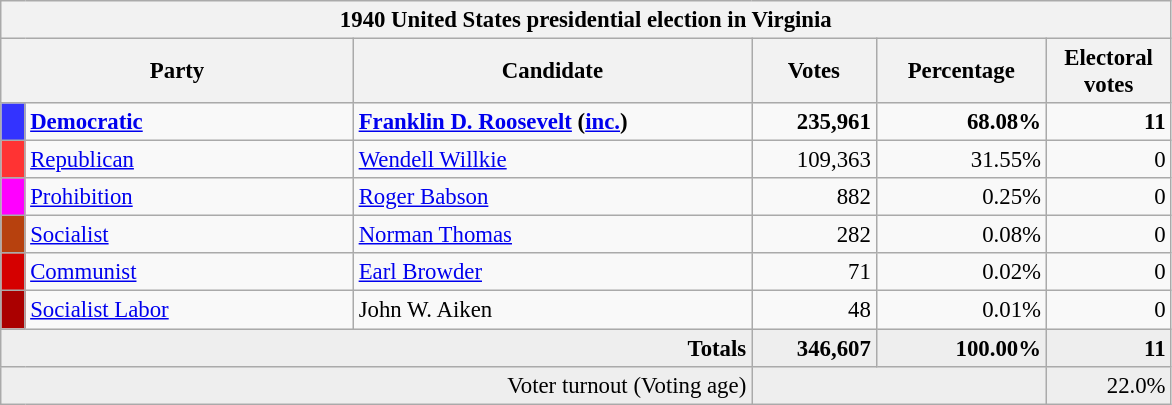<table class="wikitable" style="font-size: 95%;">
<tr>
<th colspan="6">1940 United States presidential election in Virginia</th>
</tr>
<tr>
<th colspan="2" style="width: 15em">Party</th>
<th style="width: 17em">Candidate</th>
<th style="width: 5em">Votes</th>
<th style="width: 7em">Percentage</th>
<th style="width: 5em">Electoral votes</th>
</tr>
<tr>
<th style="background-color:#3333FF; width: 3px"></th>
<td style="width: 130px"><strong><a href='#'>Democratic</a></strong></td>
<td><strong><a href='#'>Franklin D. Roosevelt</a></strong> <strong>(<a href='#'>inc.</a>)</strong></td>
<td align="right"><strong>235,961</strong></td>
<td align="right"><strong>68.08%</strong></td>
<td align="right"><strong>11</strong></td>
</tr>
<tr>
<th style="background-color:#FF3333; width: 3px"></th>
<td style="width: 130px"><a href='#'>Republican</a></td>
<td><a href='#'>Wendell Willkie</a></td>
<td align="right">109,363</td>
<td align="right">31.55%</td>
<td align="right">0</td>
</tr>
<tr>
<th style="background-color:#FF00FF; width: 3px"></th>
<td style="width: 130px"><a href='#'>Prohibition</a></td>
<td><a href='#'>Roger Babson</a></td>
<td align="right">882</td>
<td align="right">0.25%</td>
<td align="right">0</td>
</tr>
<tr>
<th style="background-color:#B7410E; width: 3px"></th>
<td style="width: 130px"><a href='#'>Socialist</a></td>
<td><a href='#'>Norman Thomas</a></td>
<td align="right">282</td>
<td align="right">0.08%</td>
<td align="right">0</td>
</tr>
<tr>
<th style="background-color:#D50000; width: 3px"></th>
<td style="width: 130px"><a href='#'>Communist</a></td>
<td><a href='#'>Earl Browder</a></td>
<td align="right">71</td>
<td align="right">0.02%</td>
<td align="right">0</td>
</tr>
<tr>
<th style="background-color:#aa0000; width: 3px"></th>
<td style="width: 130px"><a href='#'>Socialist Labor</a></td>
<td>John W. Aiken</td>
<td align="right">48</td>
<td align="right">0.01%</td>
<td align="right">0</td>
</tr>
<tr style="background:#eee; text-align:right;">
<td colspan="3"><strong>Totals</strong></td>
<td><strong>346,607</strong></td>
<td><strong>100.00%</strong></td>
<td><strong>11</strong></td>
</tr>
<tr bgcolor="#EEEEEE">
<td colspan="3" align="right">Voter turnout (Voting age)</td>
<td colspan="2" align="right"></td>
<td align="right">22.0%</td>
</tr>
</table>
